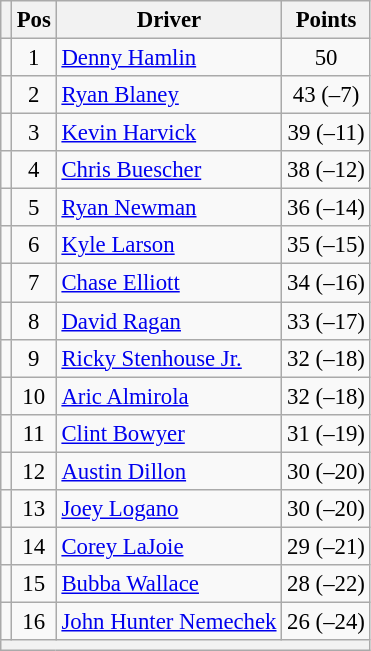<table class="wikitable" style="font-size: 95%">
<tr>
<th></th>
<th>Pos</th>
<th>Driver</th>
<th>Points</th>
</tr>
<tr>
<td align="left"></td>
<td style="text-align:center;">1</td>
<td><a href='#'>Denny Hamlin</a></td>
<td style="text-align:center;">50</td>
</tr>
<tr>
<td align="left"></td>
<td style="text-align:center;">2</td>
<td><a href='#'>Ryan Blaney</a></td>
<td style="text-align:center;">43 (–7)</td>
</tr>
<tr>
<td align="left"></td>
<td style="text-align:center;">3</td>
<td><a href='#'>Kevin Harvick</a></td>
<td style="text-align:center;">39 (–11)</td>
</tr>
<tr>
<td align="left"></td>
<td style="text-align:center;">4</td>
<td><a href='#'>Chris Buescher</a></td>
<td style="text-align:center;">38 (–12)</td>
</tr>
<tr>
<td align="left"></td>
<td style="text-align:center;">5</td>
<td><a href='#'>Ryan Newman</a></td>
<td style="text-align:center;">36 (–14)</td>
</tr>
<tr>
<td align="left"></td>
<td style="text-align:center;">6</td>
<td><a href='#'>Kyle Larson</a></td>
<td style="text-align:center;">35 (–15)</td>
</tr>
<tr>
<td align="left"></td>
<td style="text-align:center;">7</td>
<td><a href='#'>Chase Elliott</a></td>
<td style="text-align:center;">34 (–16)</td>
</tr>
<tr>
<td align="left"></td>
<td style="text-align:center;">8</td>
<td><a href='#'>David Ragan</a></td>
<td style="text-align:center;">33 (–17)</td>
</tr>
<tr>
<td align="left"></td>
<td style="text-align:center;">9</td>
<td><a href='#'>Ricky Stenhouse Jr.</a></td>
<td style="text-align:center;">32 (–18)</td>
</tr>
<tr>
<td align="left"></td>
<td style="text-align:center;">10</td>
<td><a href='#'>Aric Almirola</a></td>
<td style="text-align:center;">32 (–18)</td>
</tr>
<tr>
<td align="left"></td>
<td style="text-align:center;">11</td>
<td><a href='#'>Clint Bowyer</a></td>
<td style="text-align:center;">31 (–19)</td>
</tr>
<tr>
<td align="left"></td>
<td style="text-align:center;">12</td>
<td><a href='#'>Austin Dillon</a></td>
<td style="text-align:center;">30 (–20)</td>
</tr>
<tr>
<td align="left"></td>
<td style="text-align:center;">13</td>
<td><a href='#'>Joey Logano</a></td>
<td style="text-align:center;">30 (–20)</td>
</tr>
<tr>
<td align="left"></td>
<td style="text-align:center;">14</td>
<td><a href='#'>Corey LaJoie</a></td>
<td style="text-align:center;">29 (–21)</td>
</tr>
<tr>
<td align="left"></td>
<td style="text-align:center;">15</td>
<td><a href='#'>Bubba Wallace</a></td>
<td style="text-align:center;">28 (–22)</td>
</tr>
<tr>
<td align="left"></td>
<td style="text-align:center;">16</td>
<td><a href='#'>John Hunter Nemechek</a></td>
<td style="text-align:center;">26 (–24)</td>
</tr>
<tr class="sortbottom">
<th colspan="9"></th>
</tr>
</table>
